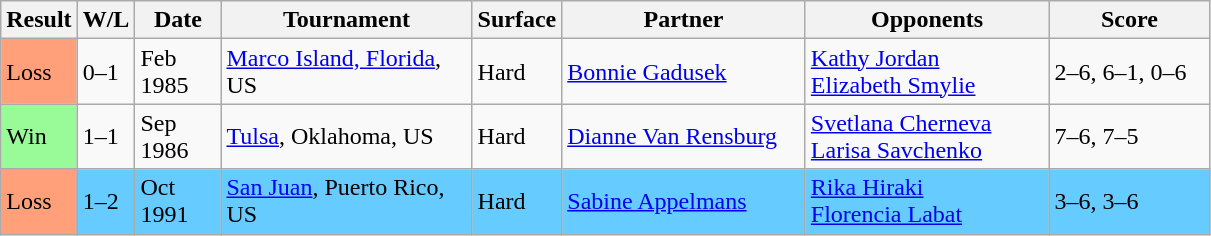<table class="sortable wikitable">
<tr>
<th>Result</th>
<th style="width:30px" class="unsortable">W/L</th>
<th style="width:50px">Date</th>
<th style="width:160px">Tournament</th>
<th style="width:50px">Surface</th>
<th style="width:155px">Partner</th>
<th style="width:155px">Opponents</th>
<th style="width:100px" class="unsortable">Score</th>
</tr>
<tr>
<td style="background:#ffa07a;">Loss</td>
<td>0–1</td>
<td>Feb 1985</td>
<td><a href='#'>Marco Island, Florida</a>, US</td>
<td>Hard</td>
<td> <a href='#'>Bonnie Gadusek</a></td>
<td> <a href='#'>Kathy Jordan</a> <br>  <a href='#'>Elizabeth Smylie</a></td>
<td>2–6, 6–1, 0–6</td>
</tr>
<tr>
<td style="background:#98fb98;">Win</td>
<td>1–1</td>
<td>Sep 1986</td>
<td><a href='#'>Tulsa</a>, Oklahoma, US</td>
<td>Hard</td>
<td> <a href='#'>Dianne Van Rensburg</a></td>
<td> <a href='#'>Svetlana Cherneva</a> <br>  <a href='#'>Larisa Savchenko</a></td>
<td>7–6, 7–5</td>
</tr>
<tr style="background:#66ccff;">
<td style="background:#ffa07a;">Loss</td>
<td>1–2</td>
<td>Oct 1991</td>
<td><a href='#'>San Juan</a>, Puerto Rico, US</td>
<td>Hard</td>
<td> <a href='#'>Sabine Appelmans</a></td>
<td> <a href='#'>Rika Hiraki</a> <br>  <a href='#'>Florencia Labat</a></td>
<td>3–6, 3–6</td>
</tr>
</table>
